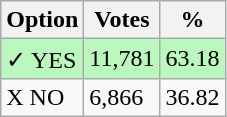<table class="wikitable">
<tr>
<th>Option</th>
<th>Votes</th>
<th>%</th>
</tr>
<tr>
<td style=background:#bbf8be>✓ YES</td>
<td style=background:#bbf8be>11,781</td>
<td style=background:#bbf8be>63.18</td>
</tr>
<tr>
<td>X NO</td>
<td>6,866</td>
<td>36.82</td>
</tr>
</table>
